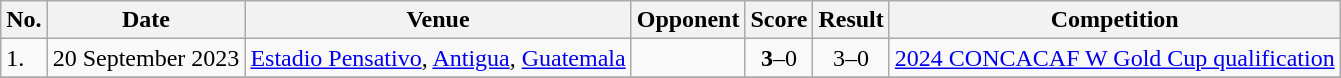<table class="wikitable">
<tr>
<th>No.</th>
<th>Date</th>
<th>Venue</th>
<th>Opponent</th>
<th>Score</th>
<th>Result</th>
<th>Competition</th>
</tr>
<tr>
<td>1.</td>
<td>20 September 2023</td>
<td><a href='#'>Estadio Pensativo</a>, <a href='#'>Antigua</a>, <a href='#'>Guatemala</a></td>
<td></td>
<td align=center><strong>3</strong>–0</td>
<td align=center>3–0</td>
<td><a href='#'>2024 CONCACAF W Gold Cup qualification</a></td>
</tr>
<tr>
</tr>
</table>
